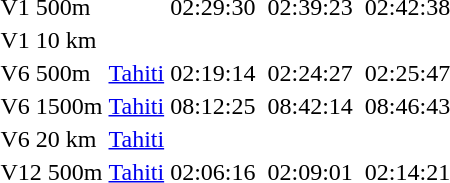<table>
<tr>
<td>V1 500m</td>
<td></td>
<td>02:29:30</td>
<td></td>
<td>02:39:23</td>
<td></td>
<td>02:42:38</td>
</tr>
<tr>
<td>V1 10 km</td>
<td></td>
<td></td>
<td></td>
<td></td>
<td></td>
<td></td>
</tr>
<tr>
<td>V6 500m</td>
<td> <a href='#'>Tahiti</a></td>
<td>02:19:14</td>
<td></td>
<td>02:24:27</td>
<td></td>
<td>02:25:47</td>
</tr>
<tr>
<td>V6 1500m</td>
<td> <a href='#'>Tahiti</a></td>
<td>08:12:25</td>
<td></td>
<td>08:42:14</td>
<td></td>
<td>08:46:43</td>
</tr>
<tr>
<td>V6 20 km</td>
<td> <a href='#'>Tahiti</a></td>
<td></td>
<td></td>
<td></td>
<td></td>
<td></td>
</tr>
<tr>
<td>V12 500m</td>
<td> <a href='#'>Tahiti</a></td>
<td>02:06:16</td>
<td></td>
<td>02:09:01</td>
<td></td>
<td>02:14:21</td>
</tr>
</table>
